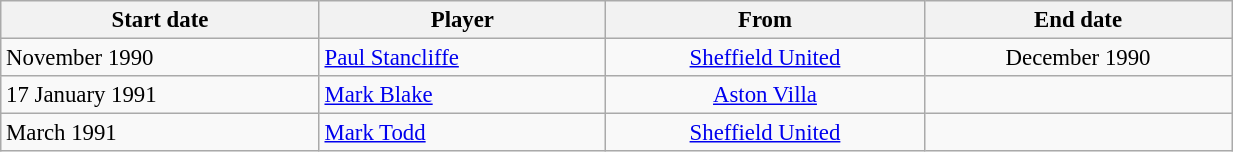<table class="wikitable" style="text-align:center; font-size:95%;width:65%; text-align:left">
<tr>
<th><strong>Start date</strong></th>
<th><strong>Player</strong></th>
<th><strong>From</strong></th>
<th><strong>End date</strong></th>
</tr>
<tr --->
<td>November 1990</td>
<td> <a href='#'>Paul Stancliffe</a></td>
<td align="center"><a href='#'>Sheffield United</a></td>
<td align="center">December 1990</td>
</tr>
<tr --->
<td>17 January 1991</td>
<td> <a href='#'>Mark Blake</a></td>
<td align="center"><a href='#'>Aston Villa</a></td>
<td align="center"></td>
</tr>
<tr --->
<td>March 1991</td>
<td> <a href='#'>Mark Todd</a></td>
<td align="center"><a href='#'>Sheffield United</a></td>
<td align="center"></td>
</tr>
</table>
